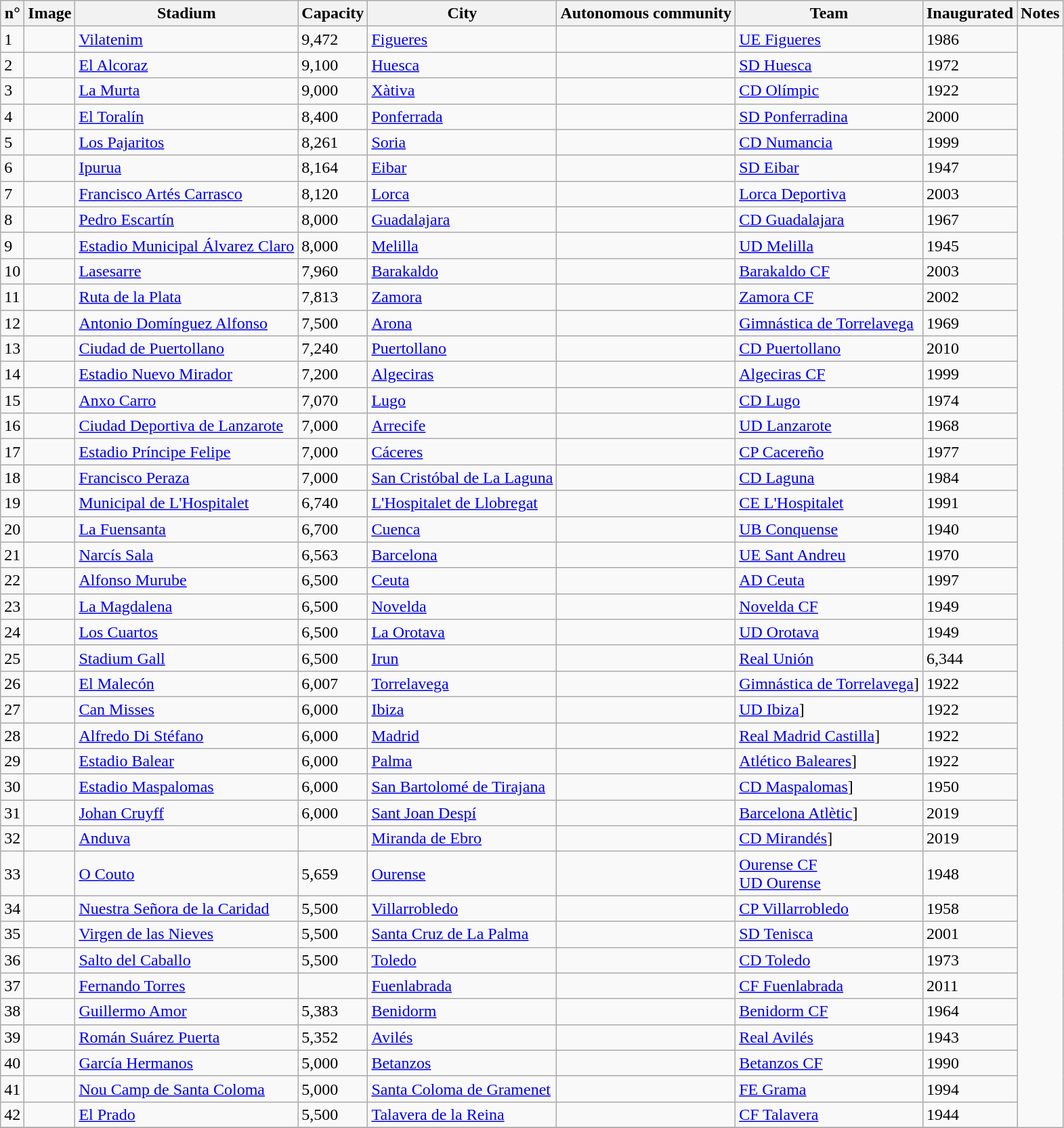<table class="wikitable sortable">
<tr>
<th>n°</th>
<th>Image</th>
<th>Stadium</th>
<th>Capacity</th>
<th>City</th>
<th>Autonomous community</th>
<th>Team</th>
<th>Inaugurated</th>
<th>Notes</th>
</tr>
<tr>
<td>1</td>
<td></td>
<td><a href='#'>Vilatenim</a></td>
<td>9,472</td>
<td><a href='#'>Figueres</a></td>
<td></td>
<td><a href='#'>UE Figueres</a></td>
<td>1986</td>
</tr>
<tr>
<td>2</td>
<td></td>
<td><a href='#'>El Alcoraz</a></td>
<td>9,100</td>
<td><a href='#'>Huesca</a></td>
<td></td>
<td><a href='#'>SD Huesca</a></td>
<td>1972</td>
</tr>
<tr>
<td>3</td>
<td></td>
<td><a href='#'>La Murta</a></td>
<td>9,000</td>
<td><a href='#'>Xàtiva</a></td>
<td></td>
<td><a href='#'>CD Olímpic</a></td>
<td>1922</td>
</tr>
<tr>
<td>4</td>
<td></td>
<td><a href='#'>El Toralín</a></td>
<td>8,400</td>
<td><a href='#'>Ponferrada</a></td>
<td></td>
<td><a href='#'>SD Ponferradina</a></td>
<td>2000</td>
</tr>
<tr>
<td>5</td>
<td></td>
<td><a href='#'>Los Pajaritos</a></td>
<td>8,261</td>
<td><a href='#'>Soria</a></td>
<td></td>
<td><a href='#'>CD Numancia</a></td>
<td>1999</td>
</tr>
<tr>
<td>6</td>
<td></td>
<td><a href='#'>Ipurua</a></td>
<td>8,164</td>
<td><a href='#'>Eibar</a></td>
<td></td>
<td><a href='#'>SD Eibar</a></td>
<td>1947</td>
</tr>
<tr>
<td>7</td>
<td></td>
<td><a href='#'>Francisco Artés Carrasco</a></td>
<td>8,120</td>
<td><a href='#'>Lorca</a></td>
<td></td>
<td><a href='#'>Lorca Deportiva</a></td>
<td>2003</td>
</tr>
<tr>
<td>8</td>
<td></td>
<td><a href='#'>Pedro Escartín</a></td>
<td>8,000</td>
<td><a href='#'>Guadalajara</a></td>
<td></td>
<td><a href='#'>CD Guadalajara</a></td>
<td>1967</td>
</tr>
<tr>
<td>9</td>
<td></td>
<td><a href='#'>Estadio Municipal Álvarez Claro</a></td>
<td>8,000</td>
<td><a href='#'>Melilla</a></td>
<td></td>
<td><a href='#'>UD Melilla</a></td>
<td>1945</td>
</tr>
<tr>
<td>10</td>
<td></td>
<td><a href='#'>Lasesarre</a></td>
<td>7,960</td>
<td><a href='#'>Barakaldo</a></td>
<td></td>
<td><a href='#'>Barakaldo CF</a></td>
<td>2003</td>
</tr>
<tr>
<td>11</td>
<td></td>
<td><a href='#'>Ruta de la Plata</a></td>
<td>7,813</td>
<td><a href='#'>Zamora</a></td>
<td></td>
<td><a href='#'>Zamora CF</a></td>
<td>2002</td>
</tr>
<tr>
<td>12</td>
<td></td>
<td><a href='#'>Antonio Domínguez Alfonso</a></td>
<td>7,500</td>
<td><a href='#'>Arona</a></td>
<td></td>
<td><a href='#'>Gimnástica de Torrelavega</a></td>
<td>1969</td>
</tr>
<tr>
<td>13</td>
<td></td>
<td><a href='#'>Ciudad de Puertollano</a></td>
<td>7,240</td>
<td><a href='#'>Puertollano</a></td>
<td></td>
<td><a href='#'>CD Puertollano</a></td>
<td>2010</td>
</tr>
<tr>
<td>14</td>
<td></td>
<td><a href='#'>Estadio Nuevo Mirador</a></td>
<td>7,200</td>
<td><a href='#'>Algeciras</a></td>
<td></td>
<td><a href='#'>Algeciras CF</a></td>
<td>1999</td>
</tr>
<tr>
<td>15</td>
<td></td>
<td><a href='#'>Anxo Carro</a></td>
<td>7,070</td>
<td><a href='#'>Lugo</a></td>
<td></td>
<td><a href='#'>CD Lugo</a></td>
<td>1974</td>
</tr>
<tr>
<td>16</td>
<td></td>
<td><a href='#'>Ciudad Deportiva de Lanzarote</a></td>
<td>7,000</td>
<td><a href='#'>Arrecife</a></td>
<td></td>
<td><a href='#'>UD Lanzarote</a></td>
<td>1968</td>
</tr>
<tr>
<td>17</td>
<td></td>
<td><a href='#'>Estadio Príncipe Felipe</a></td>
<td>7,000</td>
<td><a href='#'>Cáceres</a></td>
<td></td>
<td><a href='#'>CP Cacereño</a></td>
<td>1977</td>
</tr>
<tr>
<td>18</td>
<td></td>
<td><a href='#'>Francisco Peraza</a></td>
<td>7,000</td>
<td><a href='#'>San Cristóbal de La Laguna</a></td>
<td></td>
<td><a href='#'>CD Laguna</a></td>
<td>1984</td>
</tr>
<tr>
<td>19</td>
<td></td>
<td><a href='#'>Municipal de L'Hospitalet</a></td>
<td>6,740</td>
<td><a href='#'>L'Hospitalet de Llobregat</a></td>
<td></td>
<td><a href='#'>CE L'Hospitalet</a></td>
<td>1991</td>
</tr>
<tr>
<td>20</td>
<td></td>
<td><a href='#'>La Fuensanta</a></td>
<td>6,700</td>
<td><a href='#'>Cuenca</a></td>
<td></td>
<td><a href='#'>UB Conquense</a></td>
<td>1940</td>
</tr>
<tr>
<td>21</td>
<td></td>
<td><a href='#'>Narcís Sala</a></td>
<td>6,563</td>
<td><a href='#'>Barcelona</a></td>
<td></td>
<td><a href='#'>UE Sant Andreu</a></td>
<td>1970</td>
</tr>
<tr>
<td>22</td>
<td></td>
<td><a href='#'>Alfonso Murube</a></td>
<td>6,500</td>
<td><a href='#'>Ceuta</a></td>
<td></td>
<td><a href='#'>AD Ceuta</a></td>
<td>1997</td>
</tr>
<tr>
<td>23</td>
<td></td>
<td><a href='#'>La Magdalena</a></td>
<td>6,500</td>
<td><a href='#'>Novelda</a></td>
<td></td>
<td><a href='#'>Novelda CF</a></td>
<td>1949</td>
</tr>
<tr>
<td>24</td>
<td></td>
<td><a href='#'>Los Cuartos</a></td>
<td>6,500</td>
<td><a href='#'>La Orotava</a></td>
<td></td>
<td><a href='#'>UD Orotava</a></td>
<td>1949</td>
</tr>
<tr>
<td>25</td>
<td></td>
<td><a href='#'>Stadium Gall</a></td>
<td>6,500</td>
<td><a href='#'>Irun</a></td>
<td></td>
<td><a href='#'>Real Unión</a></td>
<td>6,344</td>
</tr>
<tr>
<td>26</td>
<td></td>
<td><a href='#'>El Malecón</a></td>
<td>6,007</td>
<td><a href='#'>Torrelavega</a></td>
<td></td>
<td><a href='#'>Gimnástica de Torrelavega</a>]</td>
<td>1922</td>
</tr>
<tr>
<td>27</td>
<td></td>
<td><a href='#'>Can Misses</a></td>
<td>6,000</td>
<td><a href='#'>Ibiza</a></td>
<td></td>
<td><a href='#'>UD Ibiza</a>]</td>
<td>1922</td>
</tr>
<tr>
<td>28</td>
<td></td>
<td><a href='#'>Alfredo Di Stéfano</a></td>
<td>6,000</td>
<td><a href='#'>Madrid</a></td>
<td></td>
<td><a href='#'>Real Madrid Castilla</a>]</td>
<td>1922</td>
</tr>
<tr>
<td>29</td>
<td></td>
<td><a href='#'>Estadio Balear</a></td>
<td>6,000</td>
<td><a href='#'>Palma</a></td>
<td></td>
<td><a href='#'>Atlético Baleares</a>]</td>
<td>1922</td>
</tr>
<tr>
<td>30</td>
<td></td>
<td><a href='#'>Estadio Maspalomas</a></td>
<td>6,000</td>
<td><a href='#'>San Bartolomé de Tirajana</a></td>
<td></td>
<td><a href='#'>CD Maspalomas</a>]</td>
<td>1950</td>
</tr>
<tr>
<td>31</td>
<td></td>
<td><a href='#'>Johan Cruyff</a></td>
<td>6,000</td>
<td><a href='#'>Sant Joan Despí</a></td>
<td></td>
<td><a href='#'>Barcelona Atlètic</a>]</td>
<td>2019</td>
</tr>
<tr>
<td>32</td>
<td></td>
<td><a href='#'>Anduva</a></td>
<td></td>
<td><a href='#'>Miranda de Ebro</a></td>
<td></td>
<td><a href='#'>CD Mirandés</a>]</td>
<td>2019</td>
</tr>
<tr>
<td>33</td>
<td></td>
<td><a href='#'>O Couto</a></td>
<td>5,659</td>
<td><a href='#'>Ourense</a></td>
<td></td>
<td><a href='#'>Ourense CF</a> <br> <a href='#'>UD Ourense</a></td>
<td>1948</td>
</tr>
<tr>
<td>34</td>
<td></td>
<td><a href='#'>Nuestra Señora de la Caridad</a></td>
<td>5,500</td>
<td><a href='#'>Villarrobledo</a></td>
<td></td>
<td><a href='#'>CP Villarrobledo</a></td>
<td>1958</td>
</tr>
<tr>
<td>35</td>
<td></td>
<td><a href='#'>Virgen de las Nieves</a></td>
<td>5,500</td>
<td><a href='#'>Santa Cruz de La Palma</a></td>
<td></td>
<td><a href='#'>SD Tenisca</a></td>
<td>2001</td>
</tr>
<tr>
<td>36</td>
<td></td>
<td><a href='#'>Salto del Caballo</a></td>
<td>5,500</td>
<td><a href='#'>Toledo</a></td>
<td></td>
<td><a href='#'>CD Toledo</a></td>
<td>1973</td>
</tr>
<tr>
<td>37</td>
<td></td>
<td><a href='#'>Fernando Torres</a></td>
<td></td>
<td><a href='#'>Fuenlabrada</a></td>
<td></td>
<td><a href='#'>CF Fuenlabrada</a></td>
<td>2011</td>
</tr>
<tr>
<td>38</td>
<td></td>
<td><a href='#'>Guillermo Amor</a></td>
<td>5,383</td>
<td><a href='#'>Benidorm</a></td>
<td></td>
<td><a href='#'>Benidorm CF</a></td>
<td>1964</td>
</tr>
<tr>
<td>39</td>
<td></td>
<td><a href='#'>Román Suárez Puerta</a></td>
<td>5,352</td>
<td><a href='#'>Avilés</a></td>
<td></td>
<td><a href='#'>Real Avilés</a></td>
<td>1943</td>
</tr>
<tr>
<td>40</td>
<td></td>
<td><a href='#'>García Hermanos</a></td>
<td>5,000</td>
<td><a href='#'>Betanzos</a></td>
<td></td>
<td><a href='#'>Betanzos CF</a></td>
<td>1990</td>
</tr>
<tr>
<td>41</td>
<td></td>
<td><a href='#'>Nou Camp de Santa Coloma</a></td>
<td>5,000</td>
<td><a href='#'>Santa Coloma de Gramenet</a></td>
<td></td>
<td><a href='#'>FE Grama</a></td>
<td>1994</td>
</tr>
<tr>
<td>42</td>
<td></td>
<td><a href='#'>El Prado</a></td>
<td>5,500</td>
<td><a href='#'>Talavera de la Reina</a></td>
<td></td>
<td><a href='#'>CF Talavera</a></td>
<td>1944</td>
</tr>
<tr>
</tr>
</table>
